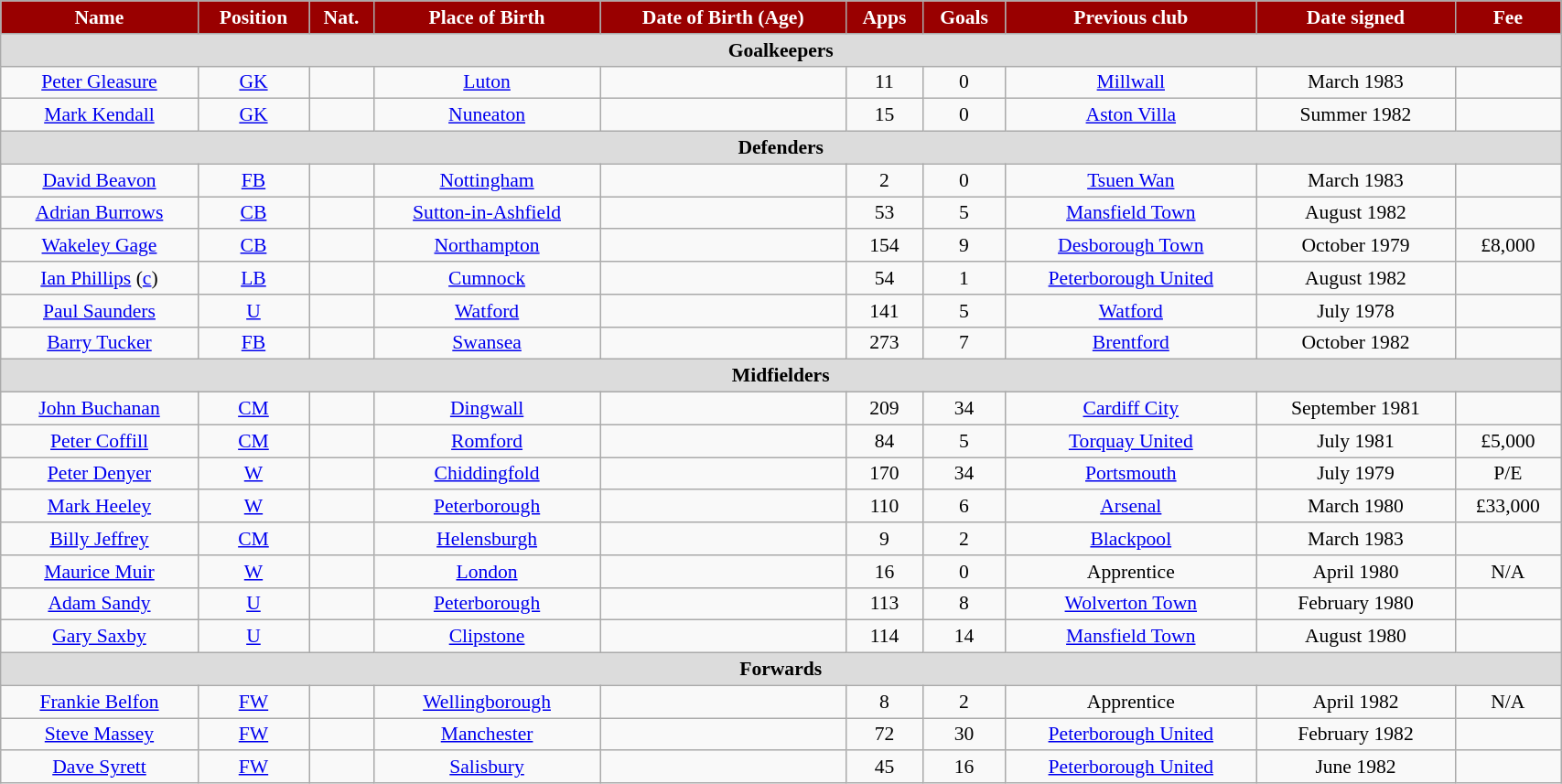<table class="wikitable" style="text-align:center; font-size:90%; width:90%;">
<tr>
<th style="background:#900; color:#FFF; text-align:center;">Name</th>
<th style="background:#900; color:#FFF; text-align:center;">Position</th>
<th style="background:#900; color:#FFF; text-align:center;">Nat.</th>
<th style="background:#900; color:#FFF; text-align:center;">Place of Birth</th>
<th style="background:#900; color:#FFF; text-align:center;">Date of Birth (Age)</th>
<th style="background:#900; color:#FFF; text-align:center;">Apps</th>
<th style="background:#900; color:#FFF; text-align:center;">Goals</th>
<th style="background:#900; color:#FFF; text-align:center;">Previous club</th>
<th style="background:#900; color:#FFF; text-align:center;">Date signed</th>
<th style="background:#900; color:#FFF; text-align:center;">Fee</th>
</tr>
<tr>
<th colspan="12" style="background:#dcdcdc; text-align:center;">Goalkeepers</th>
</tr>
<tr>
<td><a href='#'>Peter Gleasure</a></td>
<td><a href='#'>GK</a></td>
<td></td>
<td><a href='#'>Luton</a></td>
<td></td>
<td>11</td>
<td>0</td>
<td><a href='#'>Millwall</a></td>
<td>March 1983</td>
<td></td>
</tr>
<tr>
<td><a href='#'>Mark Kendall</a></td>
<td><a href='#'>GK</a></td>
<td></td>
<td><a href='#'>Nuneaton</a></td>
<td></td>
<td>15</td>
<td>0</td>
<td><a href='#'>Aston Villa</a></td>
<td>Summer 1982</td>
<td></td>
</tr>
<tr>
<th colspan="12" style="background:#dcdcdc; text-align:center;">Defenders</th>
</tr>
<tr>
<td><a href='#'>David Beavon</a></td>
<td><a href='#'>FB</a></td>
<td></td>
<td><a href='#'>Nottingham</a></td>
<td></td>
<td>2</td>
<td>0</td>
<td><a href='#'>Tsuen Wan</a></td>
<td>March 1983</td>
<td></td>
</tr>
<tr>
<td><a href='#'>Adrian Burrows</a></td>
<td><a href='#'>CB</a></td>
<td></td>
<td><a href='#'>Sutton-in-Ashfield</a></td>
<td></td>
<td>53</td>
<td>5</td>
<td><a href='#'>Mansfield Town</a></td>
<td>August 1982</td>
<td></td>
</tr>
<tr>
<td><a href='#'>Wakeley Gage</a></td>
<td><a href='#'>CB</a></td>
<td></td>
<td><a href='#'>Northampton</a></td>
<td></td>
<td>154</td>
<td>9</td>
<td><a href='#'>Desborough Town</a></td>
<td>October 1979</td>
<td>£8,000</td>
</tr>
<tr>
<td><a href='#'>Ian Phillips</a> (<a href='#'>c</a>)</td>
<td><a href='#'>LB</a></td>
<td></td>
<td><a href='#'>Cumnock</a></td>
<td></td>
<td>54</td>
<td>1</td>
<td><a href='#'>Peterborough United</a></td>
<td>August 1982</td>
<td></td>
</tr>
<tr>
<td><a href='#'>Paul Saunders</a></td>
<td><a href='#'>U</a></td>
<td></td>
<td><a href='#'>Watford</a></td>
<td></td>
<td>141</td>
<td>5</td>
<td><a href='#'>Watford</a></td>
<td>July 1978</td>
<td></td>
</tr>
<tr>
<td><a href='#'>Barry Tucker</a></td>
<td><a href='#'>FB</a></td>
<td></td>
<td><a href='#'>Swansea</a></td>
<td></td>
<td>273</td>
<td>7</td>
<td><a href='#'>Brentford</a></td>
<td>October 1982</td>
<td></td>
</tr>
<tr>
<th colspan="12" style="background:#dcdcdc; text-align:center;">Midfielders</th>
</tr>
<tr>
<td><a href='#'>John Buchanan</a></td>
<td><a href='#'>CM</a></td>
<td></td>
<td><a href='#'>Dingwall</a></td>
<td></td>
<td>209</td>
<td>34</td>
<td><a href='#'>Cardiff City</a></td>
<td>September 1981</td>
<td></td>
</tr>
<tr>
<td><a href='#'>Peter Coffill</a></td>
<td><a href='#'>CM</a></td>
<td></td>
<td><a href='#'>Romford</a></td>
<td></td>
<td>84</td>
<td>5</td>
<td><a href='#'>Torquay United</a></td>
<td>July 1981</td>
<td>£5,000</td>
</tr>
<tr>
<td><a href='#'>Peter Denyer</a></td>
<td><a href='#'>W</a></td>
<td></td>
<td><a href='#'>Chiddingfold</a></td>
<td></td>
<td>170</td>
<td>34</td>
<td><a href='#'>Portsmouth</a></td>
<td>July 1979</td>
<td>P/E</td>
</tr>
<tr>
<td><a href='#'>Mark Heeley</a></td>
<td><a href='#'>W</a></td>
<td></td>
<td><a href='#'>Peterborough</a></td>
<td></td>
<td>110</td>
<td>6</td>
<td><a href='#'>Arsenal</a></td>
<td>March 1980</td>
<td>£33,000</td>
</tr>
<tr>
<td><a href='#'>Billy Jeffrey</a></td>
<td><a href='#'>CM</a></td>
<td></td>
<td><a href='#'>Helensburgh</a></td>
<td></td>
<td>9</td>
<td>2</td>
<td><a href='#'>Blackpool</a></td>
<td>March 1983</td>
<td></td>
</tr>
<tr>
<td><a href='#'>Maurice Muir</a></td>
<td><a href='#'>W</a></td>
<td></td>
<td><a href='#'>London</a></td>
<td></td>
<td>16</td>
<td>0</td>
<td>Apprentice</td>
<td>April 1980</td>
<td>N/A</td>
</tr>
<tr>
<td><a href='#'>Adam Sandy</a></td>
<td><a href='#'>U</a></td>
<td></td>
<td><a href='#'>Peterborough</a></td>
<td></td>
<td>113</td>
<td>8</td>
<td><a href='#'>Wolverton Town</a></td>
<td>February 1980</td>
<td></td>
</tr>
<tr>
<td><a href='#'>Gary Saxby</a></td>
<td><a href='#'>U</a></td>
<td></td>
<td><a href='#'>Clipstone</a></td>
<td></td>
<td>114</td>
<td>14</td>
<td><a href='#'>Mansfield Town</a></td>
<td>August 1980</td>
<td></td>
</tr>
<tr>
<th colspan="12" style="background:#dcdcdc; text-align:center;">Forwards</th>
</tr>
<tr>
<td><a href='#'>Frankie Belfon</a></td>
<td><a href='#'>FW</a></td>
<td></td>
<td><a href='#'>Wellingborough</a></td>
<td></td>
<td>8</td>
<td>2</td>
<td>Apprentice</td>
<td>April 1982</td>
<td>N/A</td>
</tr>
<tr>
<td><a href='#'>Steve Massey</a></td>
<td><a href='#'>FW</a></td>
<td></td>
<td><a href='#'>Manchester</a></td>
<td></td>
<td>72</td>
<td>30</td>
<td><a href='#'>Peterborough United</a></td>
<td>February 1982</td>
<td></td>
</tr>
<tr>
<td><a href='#'>Dave Syrett</a></td>
<td><a href='#'>FW</a></td>
<td></td>
<td><a href='#'>Salisbury</a></td>
<td></td>
<td>45</td>
<td>16</td>
<td><a href='#'>Peterborough United</a></td>
<td>June 1982</td>
<td></td>
</tr>
</table>
